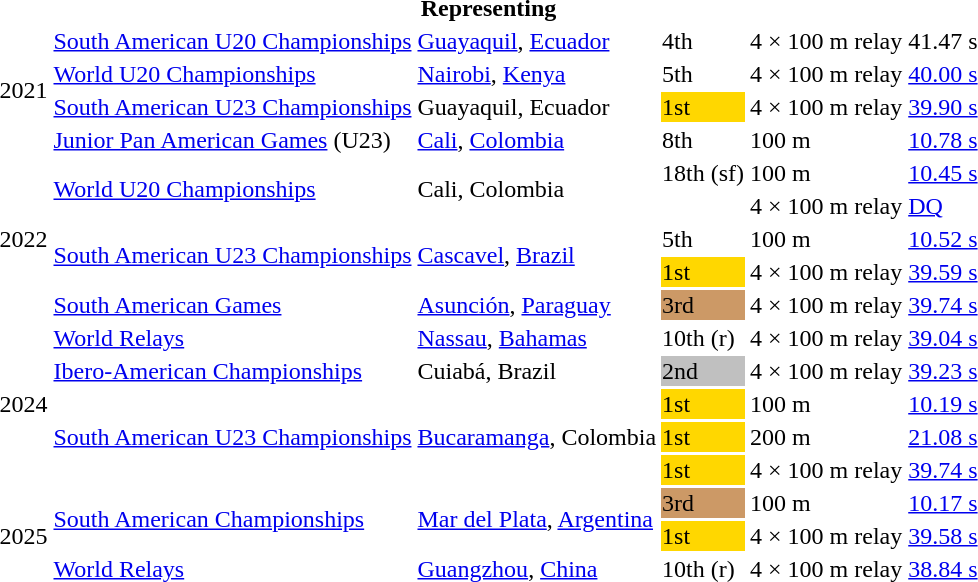<table>
<tr>
<th colspan="6">Representing </th>
</tr>
<tr>
<td rowspan=4>2021</td>
<td><a href='#'>South American U20 Championships</a></td>
<td><a href='#'>Guayaquil</a>, <a href='#'>Ecuador</a></td>
<td>4th</td>
<td>4 × 100 m relay</td>
<td>41.47 s</td>
</tr>
<tr>
<td><a href='#'>World U20 Championships</a></td>
<td><a href='#'>Nairobi</a>, <a href='#'>Kenya</a></td>
<td>5th</td>
<td>4 × 100 m relay</td>
<td><a href='#'>40.00 s</a> <strong></strong></td>
</tr>
<tr>
<td><a href='#'>South American U23 Championships</a></td>
<td>Guayaquil, Ecuador</td>
<td bgcolor=gold>1st</td>
<td>4 × 100 m relay</td>
<td><a href='#'>39.90 s</a></td>
</tr>
<tr>
<td><a href='#'>Junior Pan American Games</a> (U23)</td>
<td><a href='#'>Cali</a>, <a href='#'>Colombia</a></td>
<td>8th</td>
<td>100 m</td>
<td><a href='#'>10.78 s</a></td>
</tr>
<tr>
<td rowspan=5>2022</td>
<td rowspan=2><a href='#'>World U20 Championships</a></td>
<td rowspan=2>Cali, Colombia</td>
<td>18th (sf)</td>
<td>100 m</td>
<td><a href='#'>10.45 s</a></td>
</tr>
<tr>
<td></td>
<td>4 × 100 m relay</td>
<td><a href='#'>DQ</a></td>
</tr>
<tr>
<td rowspan=2><a href='#'>South American U23 Championships</a></td>
<td rowspan=2><a href='#'>Cascavel</a>, <a href='#'>Brazil</a></td>
<td>5th</td>
<td>100 m</td>
<td><a href='#'>10.52 s</a></td>
</tr>
<tr>
<td bgcolor=gold>1st</td>
<td>4 × 100 m relay</td>
<td><a href='#'>39.59 s</a> <strong></strong></td>
</tr>
<tr>
<td><a href='#'>South American Games</a></td>
<td><a href='#'>Asunción</a>, <a href='#'>Paraguay</a></td>
<td bgcolor=cc9966>3rd</td>
<td>4 × 100 m relay</td>
<td><a href='#'>39.74 s</a></td>
</tr>
<tr>
<td rowspan=5>2024</td>
<td><a href='#'>World Relays</a></td>
<td><a href='#'>Nassau</a>, <a href='#'>Bahamas</a></td>
<td>10th (r)</td>
<td>4 × 100 m relay</td>
<td><a href='#'>39.04 s</a></td>
</tr>
<tr>
<td><a href='#'>Ibero-American Championships</a></td>
<td>Cuiabá, Brazil</td>
<td bgcolor=silver>2nd</td>
<td>4 × 100 m relay</td>
<td><a href='#'>39.23 s</a></td>
</tr>
<tr>
<td rowspan=3><a href='#'>South American U23 Championships</a></td>
<td rowspan=3><a href='#'>Bucaramanga</a>, Colombia</td>
<td bgcolor=gold>1st</td>
<td>100 m</td>
<td><a href='#'>10.19 s</a></td>
</tr>
<tr>
<td bgcolor=gold>1st</td>
<td>200 m</td>
<td><a href='#'>21.08 s</a></td>
</tr>
<tr>
<td bgcolor=gold>1st</td>
<td>4 × 100 m relay</td>
<td><a href='#'>39.74 s</a></td>
</tr>
<tr>
<td rowspan=3>2025</td>
<td rowspan=2><a href='#'>South American Championships</a></td>
<td rowspan=2><a href='#'>Mar del Plata</a>, <a href='#'>Argentina</a></td>
<td bgcolor=cc9966>3rd</td>
<td>100 m</td>
<td><a href='#'>10.17 s</a></td>
</tr>
<tr>
<td bgcolor=gold>1st</td>
<td>4 × 100 m relay</td>
<td><a href='#'>39.58 s</a></td>
</tr>
<tr>
<td><a href='#'>World Relays</a></td>
<td><a href='#'>Guangzhou</a>, <a href='#'>China</a></td>
<td>10th (r)</td>
<td>4 × 100 m relay</td>
<td><a href='#'>38.84 s</a></td>
</tr>
</table>
